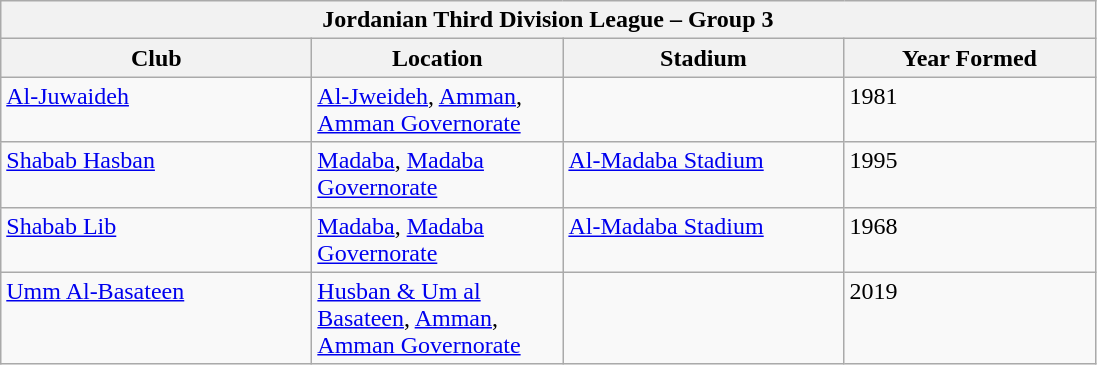<table class="wikitable">
<tr>
<th colspan="4">Jordanian Third Division League – Group 3</th>
</tr>
<tr>
<th style="width:200px;">Club</th>
<th style="width:160px;">Location</th>
<th style="width:180px;">Stadium</th>
<th style="width:160px;">Year Formed</th>
</tr>
<tr style="vertical-align:top;">
<td><a href='#'>Al-Juwaideh</a></td>
<td><a href='#'>Al-Jweideh</a>, <a href='#'>Amman</a>, <a href='#'>Amman Governorate</a></td>
<td></td>
<td>1981</td>
</tr>
<tr style="vertical-align:top;">
<td><a href='#'>Shabab Hasban</a></td>
<td><a href='#'>Madaba</a>, <a href='#'>Madaba Governorate</a></td>
<td><a href='#'>Al-Madaba Stadium</a></td>
<td>1995</td>
</tr>
<tr style="vertical-align:top;">
<td><a href='#'>Shabab Lib</a></td>
<td><a href='#'>Madaba</a>, <a href='#'>Madaba Governorate</a></td>
<td><a href='#'>Al-Madaba Stadium</a></td>
<td>1968</td>
</tr>
<tr style="vertical-align:top;">
<td><a href='#'>Umm Al-Basateen</a></td>
<td><a href='#'>Husban & Um al Basateen</a>, <a href='#'>Amman</a>, <a href='#'>Amman Governorate</a></td>
<td></td>
<td>2019</td>
</tr>
</table>
